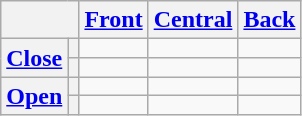<table class="wikitable" style="text-align: center;">
<tr>
<th colspan="2"></th>
<th><a href='#'>Front</a></th>
<th><a href='#'>Central</a></th>
<th><a href='#'>Back</a></th>
</tr>
<tr>
<th rowspan="2"><a href='#'>Close</a></th>
<th></th>
<td> </td>
<td> </td>
<td> </td>
</tr>
<tr>
<th></th>
<td> </td>
<td> </td>
<td> </td>
</tr>
<tr>
<th rowspan="2"><a href='#'>Open</a></th>
<th></th>
<td> </td>
<td> </td>
<td> </td>
</tr>
<tr>
<th></th>
<td> </td>
<td> </td>
<td> </td>
</tr>
</table>
